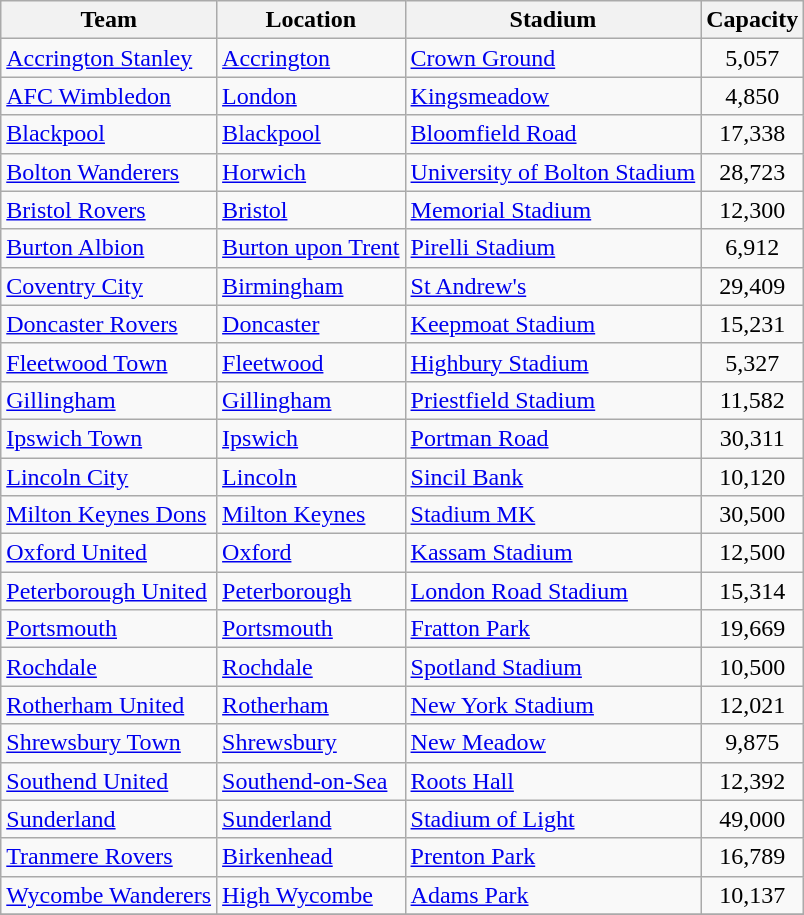<table class="wikitable sortable">
<tr>
<th>Team</th>
<th>Location</th>
<th>Stadium</th>
<th>Capacity</th>
</tr>
<tr>
<td><a href='#'>Accrington Stanley</a></td>
<td><a href='#'>Accrington</a></td>
<td><a href='#'>Crown Ground</a></td>
<td align="center">5,057</td>
</tr>
<tr>
<td><a href='#'>AFC Wimbledon</a></td>
<td><a href='#'>London</a> </td>
<td><a href='#'>Kingsmeadow</a></td>
<td align="center">4,850</td>
</tr>
<tr>
<td><a href='#'>Blackpool</a></td>
<td><a href='#'>Blackpool</a></td>
<td><a href='#'>Bloomfield Road</a></td>
<td align="center">17,338</td>
</tr>
<tr>
<td><a href='#'>Bolton Wanderers</a></td>
<td><a href='#'>Horwich</a></td>
<td><a href='#'>University of Bolton Stadium</a></td>
<td align="center">28,723</td>
</tr>
<tr>
<td><a href='#'>Bristol Rovers</a></td>
<td><a href='#'>Bristol</a></td>
<td><a href='#'>Memorial Stadium</a></td>
<td align="center">12,300</td>
</tr>
<tr>
<td><a href='#'>Burton Albion</a></td>
<td><a href='#'>Burton upon Trent</a></td>
<td><a href='#'>Pirelli Stadium</a></td>
<td style="text-align:center;">6,912</td>
</tr>
<tr>
<td><a href='#'>Coventry City</a></td>
<td><a href='#'>Birmingham</a></td>
<td><a href='#'>St Andrew's</a></td>
<td align="center">29,409</td>
</tr>
<tr>
<td><a href='#'>Doncaster Rovers</a></td>
<td><a href='#'>Doncaster</a></td>
<td><a href='#'>Keepmoat Stadium</a></td>
<td align="center">15,231</td>
</tr>
<tr>
<td><a href='#'>Fleetwood Town</a></td>
<td><a href='#'>Fleetwood</a></td>
<td><a href='#'>Highbury Stadium</a></td>
<td align="center">5,327</td>
</tr>
<tr>
<td><a href='#'>Gillingham</a></td>
<td><a href='#'>Gillingham</a></td>
<td><a href='#'>Priestfield Stadium</a></td>
<td align="center">11,582</td>
</tr>
<tr>
<td><a href='#'>Ipswich Town</a></td>
<td><a href='#'>Ipswich</a></td>
<td><a href='#'>Portman Road</a></td>
<td align="center">30,311</td>
</tr>
<tr>
<td><a href='#'>Lincoln City</a></td>
<td><a href='#'>Lincoln</a></td>
<td><a href='#'>Sincil Bank</a></td>
<td align="center">10,120</td>
</tr>
<tr>
<td><a href='#'>Milton Keynes Dons</a></td>
<td><a href='#'>Milton Keynes</a></td>
<td><a href='#'>Stadium MK</a></td>
<td align="center">30,500</td>
</tr>
<tr>
<td><a href='#'>Oxford United</a></td>
<td><a href='#'>Oxford</a></td>
<td><a href='#'>Kassam Stadium</a></td>
<td align="center">12,500</td>
</tr>
<tr>
<td><a href='#'>Peterborough United</a></td>
<td><a href='#'>Peterborough</a></td>
<td><a href='#'>London Road Stadium</a></td>
<td align="center">15,314</td>
</tr>
<tr>
<td><a href='#'>Portsmouth</a></td>
<td><a href='#'>Portsmouth</a></td>
<td><a href='#'>Fratton Park</a></td>
<td align="center">19,669</td>
</tr>
<tr>
<td><a href='#'>Rochdale</a></td>
<td><a href='#'>Rochdale</a></td>
<td><a href='#'>Spotland Stadium</a></td>
<td align="center">10,500</td>
</tr>
<tr>
<td><a href='#'>Rotherham United</a></td>
<td><a href='#'>Rotherham</a></td>
<td><a href='#'>New York Stadium</a></td>
<td align="center">12,021</td>
</tr>
<tr>
<td><a href='#'>Shrewsbury Town</a></td>
<td><a href='#'>Shrewsbury</a></td>
<td><a href='#'>New Meadow</a></td>
<td align="center">9,875</td>
</tr>
<tr>
<td><a href='#'>Southend United</a></td>
<td><a href='#'>Southend-on-Sea</a></td>
<td><a href='#'>Roots Hall</a></td>
<td align="center">12,392</td>
</tr>
<tr>
<td><a href='#'>Sunderland</a></td>
<td><a href='#'>Sunderland</a></td>
<td><a href='#'>Stadium of Light</a></td>
<td align="center">49,000</td>
</tr>
<tr>
<td><a href='#'>Tranmere Rovers</a></td>
<td><a href='#'>Birkenhead</a></td>
<td><a href='#'>Prenton Park</a></td>
<td align="center">16,789</td>
</tr>
<tr>
<td><a href='#'>Wycombe Wanderers</a></td>
<td><a href='#'>High Wycombe</a></td>
<td><a href='#'>Adams Park</a></td>
<td align="center">10,137</td>
</tr>
<tr>
</tr>
</table>
